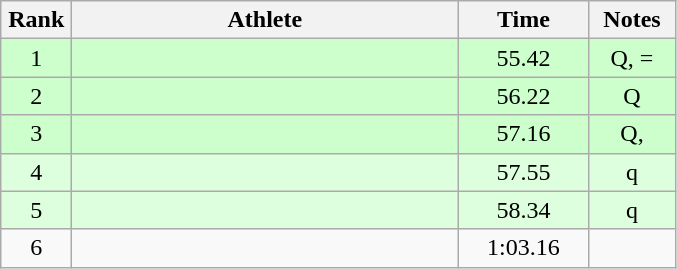<table class="wikitable" style="text-align:center">
<tr>
<th width=40>Rank</th>
<th width=250>Athlete</th>
<th width=80>Time</th>
<th width=50>Notes</th>
</tr>
<tr bgcolor=ccffcc>
<td>1</td>
<td align=left></td>
<td>55.42</td>
<td>Q, =</td>
</tr>
<tr bgcolor=ccffcc>
<td>2</td>
<td align=left></td>
<td>56.22</td>
<td>Q</td>
</tr>
<tr bgcolor=ccffcc>
<td>3</td>
<td align=left></td>
<td>57.16</td>
<td>Q, </td>
</tr>
<tr bgcolor=ddffdd>
<td>4</td>
<td align=left></td>
<td>57.55</td>
<td>q</td>
</tr>
<tr bgcolor=ddffdd>
<td>5</td>
<td align=left></td>
<td>58.34</td>
<td>q</td>
</tr>
<tr>
<td>6</td>
<td align=left></td>
<td>1:03.16</td>
<td></td>
</tr>
</table>
